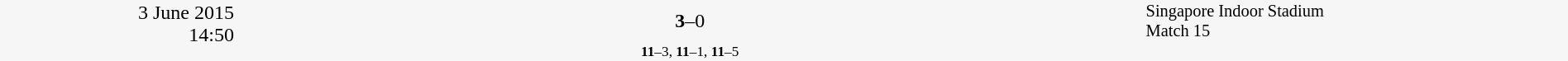<table style="width:100%; background:#f6f6f6;" cellspacing="0">
<tr>
<td rowspan="2" width="15%" style="text-align:right; vertical-align:top;">3 June 2015<br>14:50<br></td>
<td width="25%" style="text-align:right"><strong></strong></td>
<td width="8%" style="text-align:center"><strong>3</strong>–0</td>
<td width="25%"></td>
<td width="27%" style="font-size:85%; vertical-align:top;">Singapore Indoor Stadium<br>Match 15</td>
</tr>
<tr width="58%" style="font-size:85%;vertical-align:top;"|>
<td colspan="3" style="font-size:85%; text-align:center; vertical-align:top;"><strong>11</strong>–3, <strong>11</strong>–1, <strong>11</strong>–5</td>
</tr>
</table>
